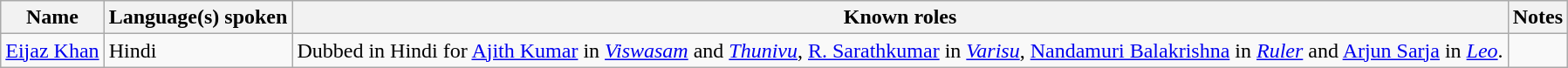<table class="wikitable">
<tr>
<th>Name</th>
<th>Language(s) spoken</th>
<th>Known roles</th>
<th>Notes</th>
</tr>
<tr>
<td><a href='#'>Eijaz Khan</a></td>
<td>Hindi</td>
<td>Dubbed in Hindi for <a href='#'>Ajith Kumar</a> in <em><a href='#'>Viswasam</a></em> and <em><a href='#'>Thunivu</a></em>, <a href='#'>R. Sarathkumar</a> in <em><a href='#'>Varisu</a></em>, <a href='#'>Nandamuri Balakrishna</a> in <a href='#'><em>Ruler</em></a> and <a href='#'>Arjun Sarja</a> in <a href='#'><em>Leo</em></a>.</td>
<td></td>
</tr>
</table>
